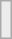<table class="wikitable" style="margin:1em auto;">
<tr>
<td bgcolor="#ECECEC"><br></td>
</tr>
</table>
